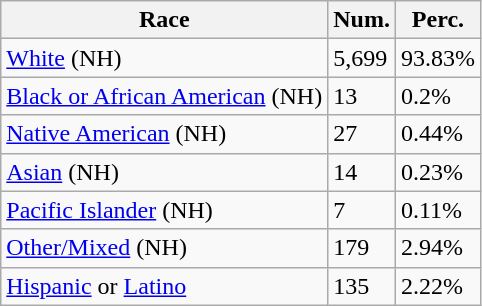<table class="wikitable">
<tr>
<th>Race</th>
<th>Num.</th>
<th>Perc.</th>
</tr>
<tr>
<td><a href='#'>White</a> (NH)</td>
<td>5,699</td>
<td>93.83%</td>
</tr>
<tr>
<td><a href='#'>Black or African American</a> (NH)</td>
<td>13</td>
<td>0.2%</td>
</tr>
<tr>
<td><a href='#'>Native American</a> (NH)</td>
<td>27</td>
<td>0.44%</td>
</tr>
<tr>
<td><a href='#'>Asian</a> (NH)</td>
<td>14</td>
<td>0.23%</td>
</tr>
<tr>
<td><a href='#'>Pacific Islander</a> (NH)</td>
<td>7</td>
<td>0.11%</td>
</tr>
<tr>
<td><a href='#'>Other/Mixed</a> (NH)</td>
<td>179</td>
<td>2.94%</td>
</tr>
<tr>
<td><a href='#'>Hispanic</a> or <a href='#'>Latino</a></td>
<td>135</td>
<td>2.22%</td>
</tr>
</table>
